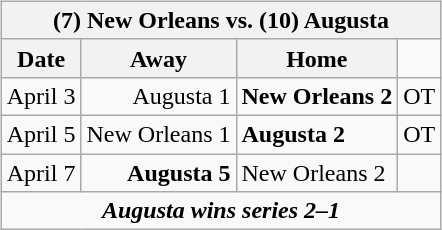<table cellspacing="10">
<tr>
<td valign="top"><br><table class="wikitable">
<tr>
<th bgcolor="#DDDDDD" colspan="4">(7) New Orleans vs. (10) Augusta</th>
</tr>
<tr>
<th>Date</th>
<th>Away</th>
<th>Home</th>
</tr>
<tr>
<td>April 3</td>
<td align="right">Augusta 1</td>
<td><strong>New Orleans 2</strong></td>
<td>OT</td>
</tr>
<tr>
<td>April 5</td>
<td align="right">New Orleans 1</td>
<td><strong>Augusta 2</strong></td>
<td>OT</td>
</tr>
<tr>
<td>April 7</td>
<td align="right"><strong>Augusta 5</strong></td>
<td>New Orleans 2</td>
</tr>
<tr align="center">
<td colspan="4"><strong><em>Augusta wins series 2–1</em></strong></td>
</tr>
</table>
</td>
</tr>
</table>
